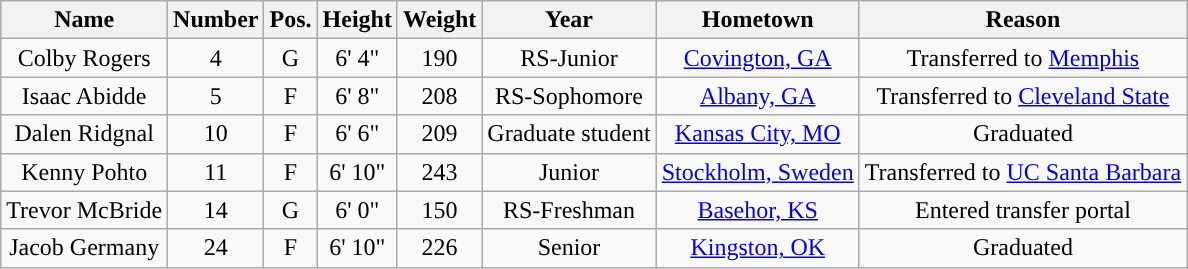<table class="wikitable sortable" border="1" style="text-align:center;">
<tr align=center>
<th>Name</th>
<th>Number</th>
<th>Pos.</th>
<th>Height</th>
<th>Weight</th>
<th>Year</th>
<th>Hometown</th>
<th>Reason</th>
</tr>
<tr>
<td>Colby Rogers</td>
<td>4</td>
<td>G</td>
<td>6' 4"</td>
<td>190</td>
<td>RS-Junior</td>
<td><a href='#'>Covington, GA</a></td>
<td>Transferred to <a href='#'>Memphis</a></td>
</tr>
<tr>
<td>Isaac Abidde</td>
<td>5</td>
<td>F</td>
<td>6' 8"</td>
<td>208</td>
<td>RS-Sophomore</td>
<td><a href='#'>Albany, GA</a></td>
<td>Transferred to <a href='#'>Cleveland State</a></td>
</tr>
<tr>
<td>Dalen Ridgnal</td>
<td>10</td>
<td>F</td>
<td>6' 6"</td>
<td>209</td>
<td>Graduate student</td>
<td><a href='#'>Kansas City, MO</a></td>
<td>Graduated</td>
</tr>
<tr>
<td>Kenny Pohto</td>
<td>11</td>
<td>F</td>
<td>6' 10"</td>
<td>243</td>
<td>Junior</td>
<td><a href='#'>Stockholm, Sweden</a></td>
<td>Transferred to <a href='#'>UC Santa Barbara</a></td>
</tr>
<tr>
<td>Trevor McBride</td>
<td>14</td>
<td>G</td>
<td>6' 0"</td>
<td>150</td>
<td>RS-Freshman</td>
<td><a href='#'>Basehor, KS</a></td>
<td>Entered transfer portal</td>
</tr>
<tr>
<td>Jacob Germany</td>
<td>24</td>
<td>F</td>
<td>6' 10"</td>
<td>226</td>
<td>Senior</td>
<td><a href='#'>Kingston, OK</a></td>
<td>Graduated</td>
</tr>
</table>
